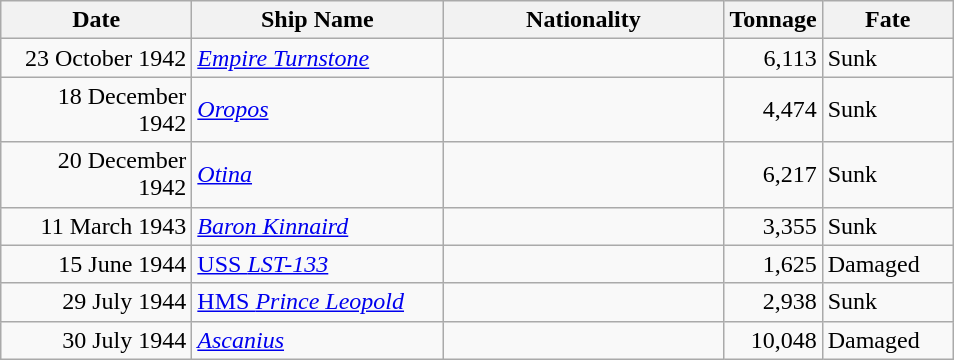<table class="wikitable sortable">
<tr>
<th width="120px">Date</th>
<th width="160px">Ship Name</th>
<th width="180px">Nationality</th>
<th width="25px">Tonnage</th>
<th width="80px">Fate</th>
</tr>
<tr>
<td align="right">23 October 1942</td>
<td align="left"><a href='#'><em>Empire Turnstone</em></a></td>
<td align="left"></td>
<td align="right">6,113</td>
<td align="left">Sunk</td>
</tr>
<tr>
<td align="right">18 December 1942</td>
<td align="left"><a href='#'><em>Oropos</em></a></td>
<td align="left"></td>
<td align="right">4,474</td>
<td align="left">Sunk</td>
</tr>
<tr>
<td align="right">20 December 1942</td>
<td align="left"><a href='#'><em>Otina</em></a></td>
<td align="left"></td>
<td align="right">6,217</td>
<td align="left">Sunk</td>
</tr>
<tr>
<td align="right">11 March 1943</td>
<td align="left"><a href='#'><em>Baron Kinnaird</em></a></td>
<td align="left"></td>
<td align="right">3,355</td>
<td align="left">Sunk</td>
</tr>
<tr>
<td align="right">15 June 1944</td>
<td align="left"><a href='#'>USS <em>LST-133</em></a></td>
<td align="left"></td>
<td align="right">1,625</td>
<td align="left">Damaged</td>
</tr>
<tr>
<td align="right">29 July 1944</td>
<td align="left"><a href='#'>HMS <em>Prince Leopold</em></a></td>
<td align="left"></td>
<td align="right">2,938</td>
<td align="left">Sunk</td>
</tr>
<tr>
<td align="right">30 July 1944</td>
<td align="left"><a href='#'><em>Ascanius</em></a></td>
<td align="left"></td>
<td align="right">10,048</td>
<td align="left">Damaged</td>
</tr>
</table>
